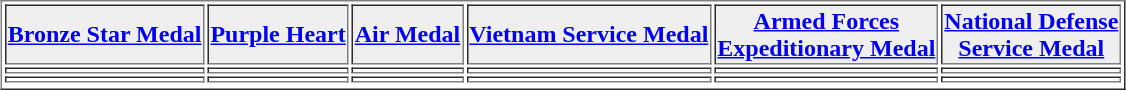<table align="center" border="1"  cellpadding="1">
<tr>
<th style="background:#efefef;"><a href='#'>Bronze Star Medal</a></th>
<th style="background:#efefef;"><a href='#'>Purple Heart</a></th>
<th style="background:#efefef;"><a href='#'>Air Medal</a></th>
<th style="background:#efefef;"><a href='#'>Vietnam Service Medal</a></th>
<th style="background:#efefef;"><a href='#'>Armed Forces<br>Expeditionary Medal</a></th>
<th style="background:#efefef;"><a href='#'>National Defense<br>Service Medal</a></th>
</tr>
<tr>
<td></td>
<td></td>
<td></td>
<td></td>
<td></td>
<td></td>
</tr>
<tr>
<td></td>
<td></td>
<td></td>
<td></td>
<td></td>
<td></td>
</tr>
<tr>
</tr>
</table>
